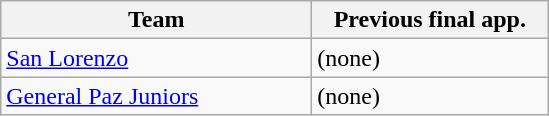<table class="wikitable">
<tr>
<th width=200px>Team</th>
<th width=150px>Previous final app.</th>
</tr>
<tr>
<td><a href='#'>San Lorenzo</a></td>
<td>(none)</td>
</tr>
<tr>
<td><a href='#'>General Paz Juniors</a></td>
<td>(none)</td>
</tr>
</table>
